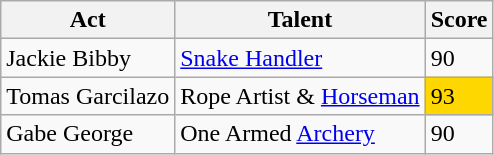<table class="wikitable">
<tr>
<th>Act</th>
<th>Talent</th>
<th>Score</th>
</tr>
<tr>
<td>Jackie Bibby</td>
<td><a href='#'>Snake Handler</a></td>
<td>90</td>
</tr>
<tr>
<td>Tomas Garcilazo</td>
<td>Rope Artist & <a href='#'>Horseman</a></td>
<td style="background:gold;">93</td>
</tr>
<tr>
<td>Gabe George</td>
<td>One Armed <a href='#'>Archery</a></td>
<td>90</td>
</tr>
</table>
